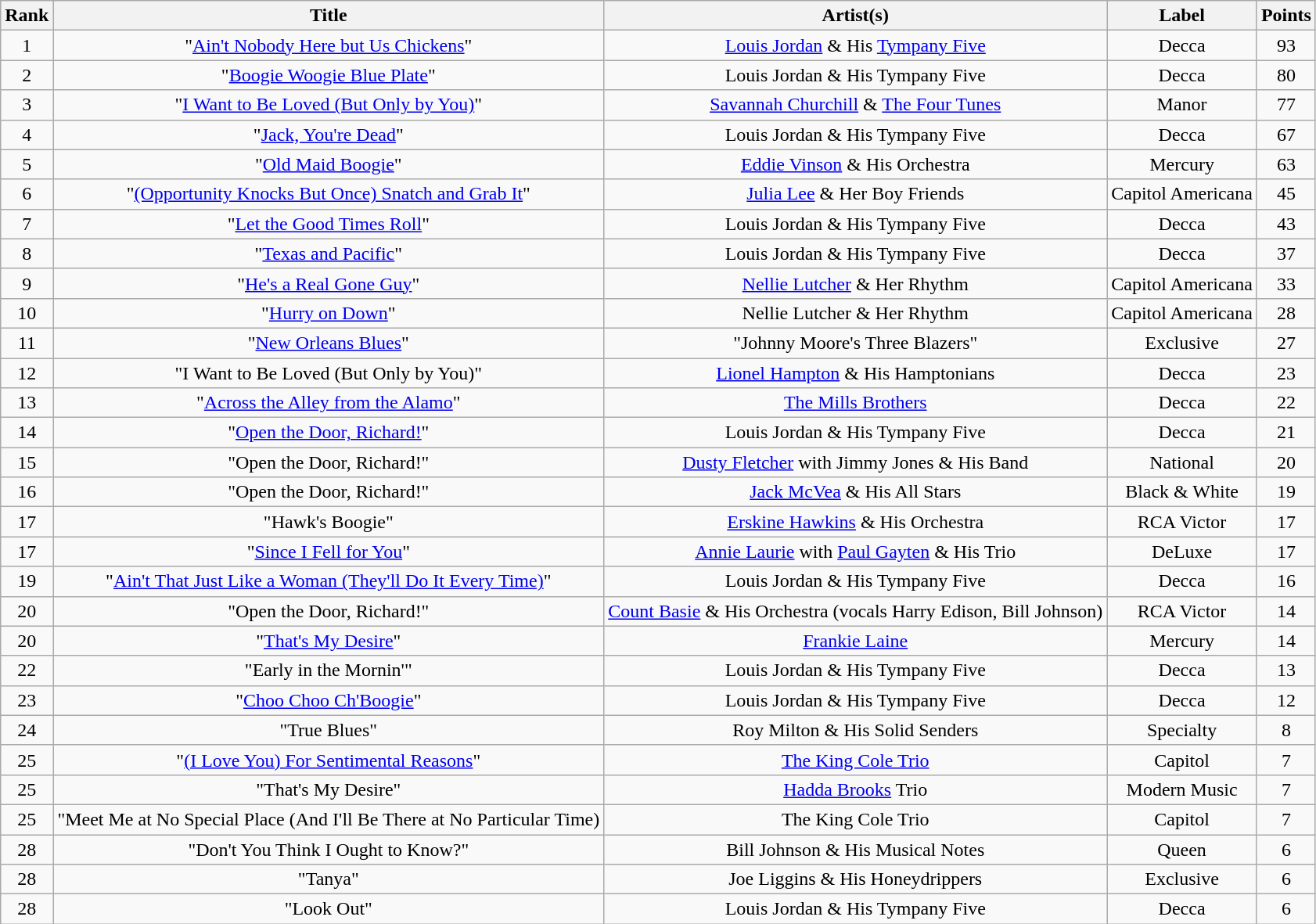<table class="wikitable sortable" style="text-align: center">
<tr>
<th scope="col">Rank</th>
<th scope="col">Title</th>
<th scope="col">Artist(s)</th>
<th scope="col">Label</th>
<th scope="col">Points</th>
</tr>
<tr>
<td>1</td>
<td>"<a href='#'>Ain't Nobody Here but Us Chickens</a>"</td>
<td><a href='#'>Louis Jordan</a> & His <a href='#'>Tympany Five</a></td>
<td>Decca</td>
<td>93</td>
</tr>
<tr>
<td>2</td>
<td>"<a href='#'>Boogie Woogie Blue Plate</a>"</td>
<td>Louis Jordan & His Tympany Five</td>
<td>Decca</td>
<td>80</td>
</tr>
<tr>
<td>3</td>
<td>"<a href='#'>I Want to Be Loved (But Only by You)</a>"</td>
<td><a href='#'>Savannah Churchill</a> & <a href='#'>The Four Tunes</a></td>
<td>Manor</td>
<td>77</td>
</tr>
<tr>
<td>4</td>
<td>"<a href='#'>Jack, You're Dead</a>"</td>
<td>Louis Jordan & His Tympany Five</td>
<td>Decca</td>
<td>67</td>
</tr>
<tr>
<td>5</td>
<td>"<a href='#'>Old Maid Boogie</a>"</td>
<td><a href='#'>Eddie Vinson</a> & His Orchestra</td>
<td>Mercury</td>
<td>63</td>
</tr>
<tr>
<td>6</td>
<td>"<a href='#'>(Opportunity Knocks But Once) Snatch and Grab It</a>"</td>
<td><a href='#'>Julia Lee</a> & Her Boy Friends</td>
<td>Capitol Americana</td>
<td>45</td>
</tr>
<tr>
<td>7</td>
<td>"<a href='#'>Let the Good Times Roll</a>"</td>
<td>Louis Jordan & His Tympany Five</td>
<td>Decca</td>
<td>43</td>
</tr>
<tr>
<td>8</td>
<td>"<a href='#'>Texas and Pacific</a>"</td>
<td>Louis Jordan & His Tympany Five</td>
<td>Decca</td>
<td>37</td>
</tr>
<tr>
<td>9</td>
<td>"<a href='#'>He's a Real Gone Guy</a>"</td>
<td><a href='#'>Nellie Lutcher</a> & Her Rhythm</td>
<td>Capitol Americana</td>
<td>33</td>
</tr>
<tr>
<td>10</td>
<td>"<a href='#'>Hurry on Down</a>"</td>
<td>Nellie Lutcher & Her Rhythm</td>
<td>Capitol Americana</td>
<td>28</td>
</tr>
<tr>
<td>11</td>
<td>"<a href='#'>New Orleans Blues</a>"</td>
<td>"Johnny Moore's Three Blazers"</td>
<td>Exclusive</td>
<td>27</td>
</tr>
<tr>
<td>12</td>
<td>"I Want to Be Loved (But Only by You)"</td>
<td><a href='#'>Lionel Hampton</a> & His Hamptonians</td>
<td>Decca</td>
<td>23</td>
</tr>
<tr>
<td>13</td>
<td>"<a href='#'>Across the Alley from the Alamo</a>"</td>
<td><a href='#'>The Mills Brothers</a></td>
<td>Decca</td>
<td>22</td>
</tr>
<tr>
<td>14</td>
<td>"<a href='#'>Open the Door, Richard!</a>"</td>
<td>Louis Jordan & His Tympany Five</td>
<td>Decca</td>
<td>21</td>
</tr>
<tr>
<td>15</td>
<td>"Open the Door, Richard!"</td>
<td><a href='#'>Dusty Fletcher</a> with Jimmy Jones & His Band</td>
<td>National</td>
<td>20</td>
</tr>
<tr>
<td>16</td>
<td>"Open the Door, Richard!"</td>
<td><a href='#'>Jack McVea</a> & His All Stars</td>
<td>Black & White</td>
<td>19</td>
</tr>
<tr>
<td>17</td>
<td>"Hawk's Boogie"</td>
<td><a href='#'>Erskine Hawkins</a> & His Orchestra</td>
<td>RCA Victor</td>
<td>17</td>
</tr>
<tr>
<td>17</td>
<td>"<a href='#'>Since I Fell for You</a>"</td>
<td><a href='#'>Annie Laurie</a> with <a href='#'>Paul Gayten</a> & His Trio</td>
<td>DeLuxe</td>
<td>17</td>
</tr>
<tr>
<td>19</td>
<td>"<a href='#'>Ain't That Just Like a Woman (They'll Do It Every Time)</a>"</td>
<td>Louis Jordan & His Tympany Five</td>
<td>Decca</td>
<td>16</td>
</tr>
<tr>
<td>20</td>
<td>"Open the Door, Richard!"</td>
<td><a href='#'>Count Basie</a> & His Orchestra (vocals Harry Edison, Bill Johnson)</td>
<td>RCA Victor</td>
<td>14</td>
</tr>
<tr>
<td>20</td>
<td>"<a href='#'>That's My Desire</a>"</td>
<td><a href='#'>Frankie Laine</a></td>
<td>Mercury</td>
<td>14</td>
</tr>
<tr>
<td>22</td>
<td>"Early in the Mornin'"</td>
<td>Louis Jordan & His Tympany Five</td>
<td>Decca</td>
<td>13</td>
</tr>
<tr>
<td>23</td>
<td>"<a href='#'>Choo Choo Ch'Boogie</a>"</td>
<td>Louis Jordan & His Tympany Five</td>
<td>Decca</td>
<td>12</td>
</tr>
<tr>
<td>24</td>
<td>"True Blues"</td>
<td>Roy Milton & His Solid Senders</td>
<td>Specialty</td>
<td>8</td>
</tr>
<tr>
<td>25</td>
<td>"<a href='#'>(I Love You) For Sentimental Reasons</a>"</td>
<td><a href='#'>The King Cole Trio</a></td>
<td>Capitol</td>
<td>7</td>
</tr>
<tr>
<td>25</td>
<td>"That's My Desire"</td>
<td><a href='#'>Hadda Brooks</a> Trio</td>
<td>Modern Music</td>
<td>7</td>
</tr>
<tr>
<td>25</td>
<td>"Meet Me at No Special Place (And I'll Be There at No Particular Time)</td>
<td>The King Cole Trio</td>
<td>Capitol</td>
<td>7</td>
</tr>
<tr>
<td>28</td>
<td>"Don't You Think I Ought to Know?"</td>
<td>Bill Johnson & His Musical Notes</td>
<td>Queen</td>
<td>6</td>
</tr>
<tr>
<td>28</td>
<td>"Tanya"</td>
<td>Joe Liggins & His Honeydrippers</td>
<td>Exclusive</td>
<td>6</td>
</tr>
<tr>
<td>28</td>
<td>"Look Out"</td>
<td>Louis Jordan & His Tympany Five</td>
<td>Decca</td>
<td>6</td>
</tr>
</table>
